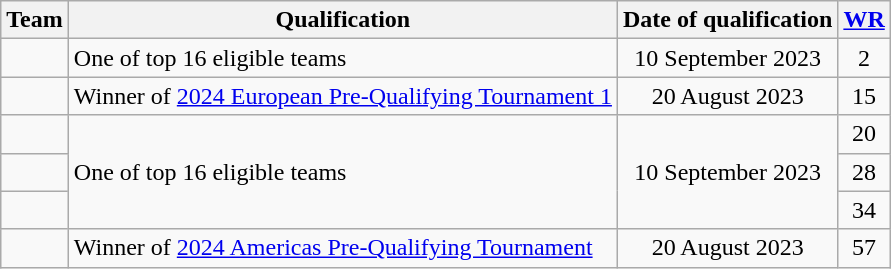<table class="wikitable sortable">
<tr>
<th>Team</th>
<th>Qualification</th>
<th>Date of qualification</th>
<th><a href='#'>WR</a></th>
</tr>
<tr>
<td></td>
<td>One of top 16 eligible teams</td>
<td align=center>10 September 2023</td>
<td align=center>2</td>
</tr>
<tr>
<td></td>
<td>Winner of <a href='#'>2024 European Pre-Qualifying Tournament 1</a></td>
<td align=center>20 August 2023</td>
<td align=center>15</td>
</tr>
<tr>
<td></td>
<td rowspan=3>One of top 16 eligible teams</td>
<td align=center rowspan=3>10 September 2023</td>
<td align=center>20</td>
</tr>
<tr>
<td></td>
<td align=center>28</td>
</tr>
<tr>
<td></td>
<td align=center>34</td>
</tr>
<tr>
<td></td>
<td>Winner of <a href='#'>2024 Americas Pre-Qualifying Tournament</a></td>
<td align=center>20 August 2023</td>
<td align=center>57</td>
</tr>
</table>
